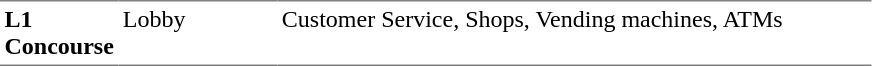<table table border=0 cellspacing=0 cellpadding=3>
<tr>
<td style="border-bottom:solid 1px gray; border-top:solid 1px gray;" valign=top width=50><strong>L1<br>Concourse</strong></td>
<td style="border-bottom:solid 1px gray; border-top:solid 1px gray;" valign=top width=100>Lobby</td>
<td style="border-bottom:solid 1px gray; border-top:solid 1px gray;" valign=top width=390>Customer Service, Shops, Vending machines, ATMs</td>
</tr>
</table>
